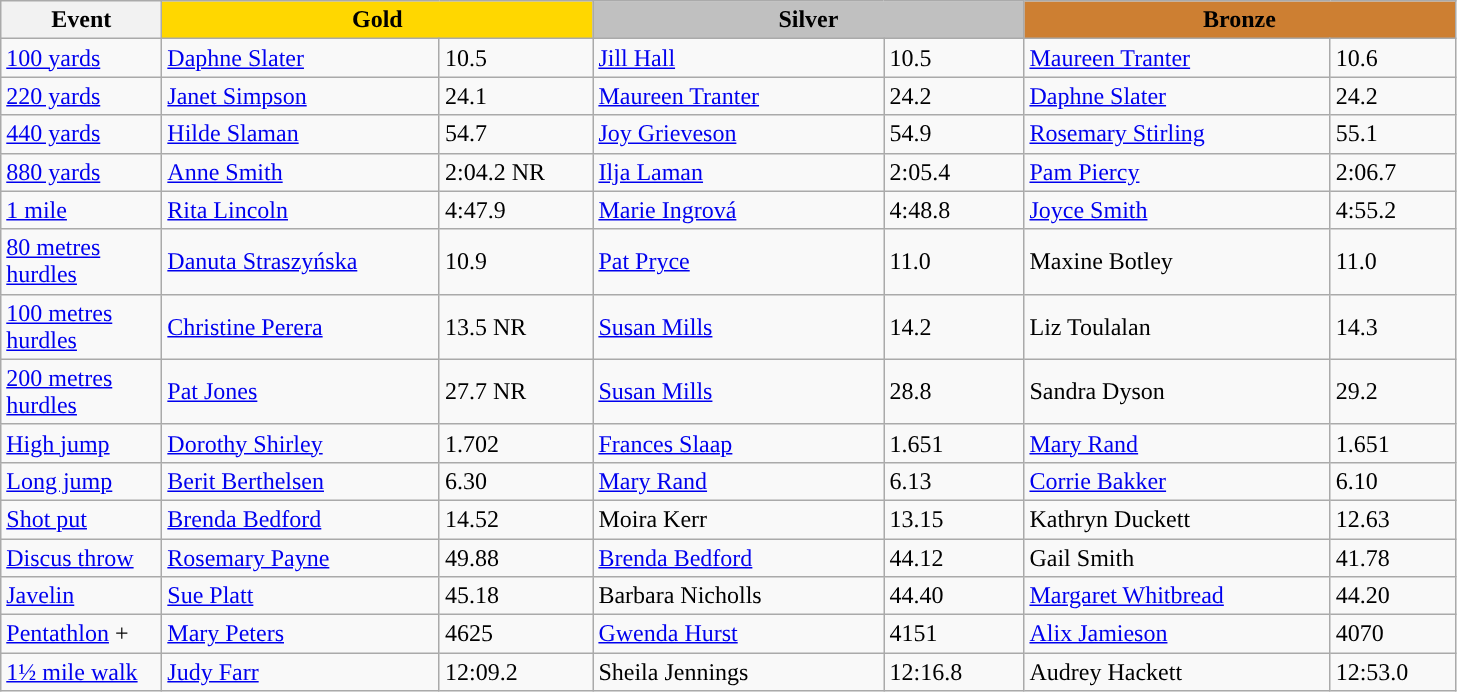<table class="wikitable" style="text-align:left">
<tr>
<th width=100>Event</th>
<th colspan="2" width="280" style="background:gold;">Gold</th>
<th colspan="2" width="280" style="background:silver;">Silver</th>
<th colspan="2" width="280" style="background:#CD7F32;">Bronze</th>
</tr>
<tr>
<td><a href='#'>100 yards</a></td>
<td><a href='#'>Daphne Slater</a></td>
<td>10.5</td>
<td><a href='#'>Jill Hall</a></td>
<td>10.5</td>
<td><a href='#'>Maureen Tranter</a></td>
<td>10.6</td>
</tr>
<tr>
<td><a href='#'>220 yards</a></td>
<td><a href='#'>Janet Simpson</a></td>
<td>24.1</td>
<td><a href='#'>Maureen Tranter</a></td>
<td>24.2</td>
<td><a href='#'>Daphne Slater</a></td>
<td>24.2</td>
</tr>
<tr>
<td><a href='#'>440 yards</a></td>
<td> <a href='#'>Hilde Slaman</a></td>
<td>54.7</td>
<td><a href='#'>Joy Grieveson</a></td>
<td>54.9</td>
<td> <a href='#'>Rosemary Stirling</a></td>
<td>55.1</td>
</tr>
<tr>
<td><a href='#'>880 yards</a></td>
<td><a href='#'>Anne Smith</a></td>
<td>2:04.2 NR</td>
<td> <a href='#'>Ilja Laman</a></td>
<td>2:05.4</td>
<td><a href='#'>Pam Piercy</a></td>
<td>2:06.7</td>
</tr>
<tr>
<td><a href='#'>1 mile</a></td>
<td><a href='#'>Rita Lincoln</a></td>
<td>4:47.9</td>
<td> <a href='#'>Marie Ingrová</a></td>
<td>4:48.8</td>
<td><a href='#'>Joyce Smith</a></td>
<td>4:55.2</td>
</tr>
<tr>
<td><a href='#'>80 metres hurdles</a></td>
<td> <a href='#'>Danuta Straszyńska</a></td>
<td>10.9</td>
<td><a href='#'>Pat Pryce</a></td>
<td>11.0</td>
<td>Maxine Botley</td>
<td>11.0</td>
</tr>
<tr>
<td><a href='#'>100 metres hurdles</a></td>
<td><a href='#'>Christine Perera</a></td>
<td>13.5 NR</td>
<td><a href='#'>Susan Mills</a></td>
<td>14.2</td>
<td>Liz Toulalan</td>
<td>14.3</td>
</tr>
<tr>
<td><a href='#'>200 metres hurdles</a></td>
<td><a href='#'>Pat Jones</a></td>
<td>27.7 NR</td>
<td><a href='#'>Susan Mills</a></td>
<td>28.8</td>
<td>Sandra Dyson</td>
<td>29.2</td>
</tr>
<tr>
<td><a href='#'>High jump</a></td>
<td><a href='#'>Dorothy Shirley</a></td>
<td>1.702</td>
<td><a href='#'>Frances Slaap</a></td>
<td>1.651</td>
<td><a href='#'>Mary Rand</a></td>
<td>1.651</td>
</tr>
<tr>
<td><a href='#'>Long jump</a></td>
<td> <a href='#'>Berit Berthelsen</a></td>
<td>6.30</td>
<td><a href='#'>Mary Rand</a></td>
<td>6.13</td>
<td> <a href='#'>Corrie Bakker</a></td>
<td>6.10</td>
</tr>
<tr>
<td><a href='#'>Shot put</a></td>
<td><a href='#'>Brenda Bedford</a></td>
<td>14.52</td>
<td> Moira Kerr</td>
<td>13.15</td>
<td>Kathryn Duckett</td>
<td>12.63</td>
</tr>
<tr>
<td><a href='#'>Discus throw</a></td>
<td> <a href='#'>Rosemary Payne</a></td>
<td>49.88</td>
<td><a href='#'>Brenda Bedford</a></td>
<td>44.12</td>
<td>Gail Smith</td>
<td>41.78</td>
</tr>
<tr>
<td><a href='#'>Javelin</a></td>
<td><a href='#'>Sue Platt</a></td>
<td>45.18</td>
<td>Barbara Nicholls</td>
<td>44.40</td>
<td><a href='#'>Margaret Whitbread</a></td>
<td>44.20</td>
</tr>
<tr>
<td><a href='#'>Pentathlon</a> +</td>
<td> <a href='#'>Mary Peters</a></td>
<td>4625</td>
<td><a href='#'>Gwenda Hurst</a></td>
<td>4151</td>
<td> <a href='#'>Alix Jamieson</a></td>
<td>4070</td>
</tr>
<tr>
<td><a href='#'>1½ mile walk</a></td>
<td><a href='#'>Judy Farr</a></td>
<td>12:09.2</td>
<td>Sheila Jennings</td>
<td>12:16.8</td>
<td>Audrey Hackett</td>
<td>12:53.0</td>
</tr>
</table>
